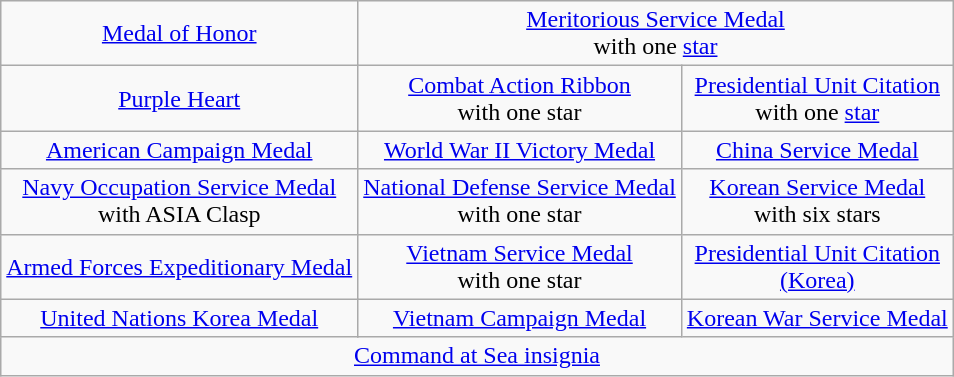<table class="wikitable" style="margin:1em auto; text-align:center;">
<tr>
<td colspan=2><a href='#'>Medal of Honor</a></td>
<td colspan=2><a href='#'>Meritorious Service Medal</a><br>with one <a href='#'>star</a></td>
</tr>
<tr>
<td><a href='#'>Purple Heart</a></td>
<td colspan=2><a href='#'>Combat Action Ribbon</a><br>with one star</td>
<td><a href='#'>Presidential Unit Citation</a><br>with one <a href='#'>star</a></td>
</tr>
<tr>
<td colspan=2><a href='#'>American Campaign Medal</a></td>
<td><a href='#'>World War II Victory Medal</a></td>
<td><a href='#'>China Service Medal</a></td>
</tr>
<tr>
<td><a href='#'>Navy Occupation Service Medal</a><br>with ASIA Clasp</td>
<td colspan=2><a href='#'>National Defense Service Medal</a><br>with one star</td>
<td><a href='#'>Korean Service Medal</a><br>with six stars</td>
</tr>
<tr>
<td><a href='#'>Armed Forces Expeditionary Medal</a></td>
<td colspan=2><a href='#'>Vietnam Service Medal</a><br>with one star</td>
<td><a href='#'>Presidential Unit Citation<br>(Korea)</a></td>
</tr>
<tr>
<td><a href='#'>United Nations Korea Medal</a></td>
<td colspan=2><a href='#'>Vietnam Campaign Medal</a></td>
<td><a href='#'>Korean War Service Medal</a></td>
</tr>
<tr>
<td colspan=4><a href='#'>Command at Sea insignia</a></td>
</tr>
</table>
